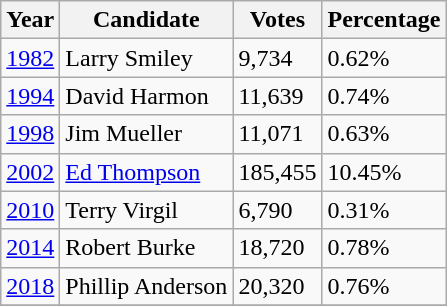<table class="wikitable">
<tr>
<th>Year</th>
<th>Candidate</th>
<th>Votes</th>
<th>Percentage</th>
</tr>
<tr>
<td><a href='#'>1982</a></td>
<td>Larry Smiley</td>
<td>9,734</td>
<td>0.62%</td>
</tr>
<tr>
<td><a href='#'>1994</a></td>
<td>David Harmon</td>
<td>11,639</td>
<td>0.74%</td>
</tr>
<tr>
<td><a href='#'>1998</a></td>
<td>Jim Mueller</td>
<td>11,071</td>
<td>0.63%</td>
</tr>
<tr>
<td><a href='#'>2002</a></td>
<td><a href='#'>Ed Thompson</a></td>
<td>185,455</td>
<td>10.45%</td>
</tr>
<tr>
<td><a href='#'>2010</a></td>
<td>Terry Virgil</td>
<td>6,790</td>
<td>0.31%</td>
</tr>
<tr>
<td><a href='#'>2014</a></td>
<td>Robert Burke</td>
<td>18,720</td>
<td>0.78%</td>
</tr>
<tr>
<td><a href='#'>2018</a></td>
<td>Phillip Anderson</td>
<td>20,320</td>
<td>0.76%</td>
</tr>
<tr>
</tr>
</table>
